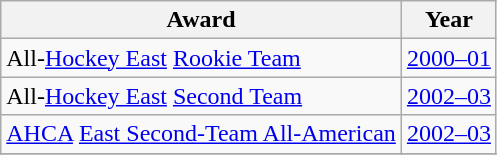<table class="wikitable">
<tr>
<th>Award</th>
<th>Year</th>
</tr>
<tr>
<td>All-<a href='#'>Hockey East</a> <a href='#'>Rookie Team</a></td>
<td><a href='#'>2000–01</a></td>
</tr>
<tr>
<td>All-<a href='#'>Hockey East</a> <a href='#'>Second Team</a></td>
<td><a href='#'>2002–03</a></td>
</tr>
<tr>
<td><a href='#'>AHCA</a> <a href='#'>East Second-Team All-American</a></td>
<td><a href='#'>2002–03</a></td>
</tr>
<tr>
</tr>
</table>
